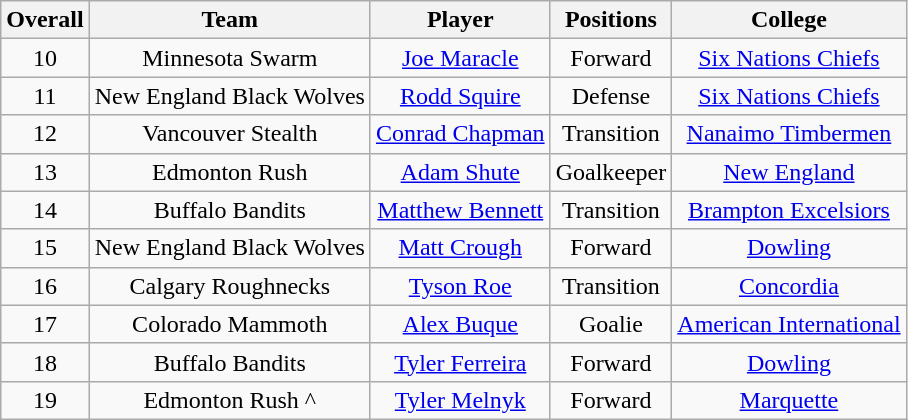<table class="wikitable" style="text-align:center">
<tr>
<th>Overall</th>
<th>Team</th>
<th>Player</th>
<th>Positions</th>
<th>College</th>
</tr>
<tr>
<td>10</td>
<td>Minnesota Swarm</td>
<td><a href='#'>Joe Maracle</a></td>
<td>Forward</td>
<td><a href='#'>Six Nations Chiefs</a></td>
</tr>
<tr>
<td>11</td>
<td>New England Black Wolves</td>
<td><a href='#'>Rodd Squire</a></td>
<td>Defense</td>
<td><a href='#'>Six Nations Chiefs</a></td>
</tr>
<tr>
<td>12</td>
<td>Vancouver Stealth</td>
<td><a href='#'>Conrad Chapman</a></td>
<td>Transition</td>
<td><a href='#'>Nanaimo Timbermen</a></td>
</tr>
<tr>
<td>13</td>
<td>Edmonton Rush</td>
<td><a href='#'>Adam Shute</a></td>
<td>Goalkeeper</td>
<td><a href='#'>New England</a></td>
</tr>
<tr>
<td>14</td>
<td>Buffalo Bandits</td>
<td><a href='#'>Matthew Bennett</a></td>
<td>Transition</td>
<td><a href='#'>Brampton Excelsiors</a></td>
</tr>
<tr>
<td>15</td>
<td>New England Black Wolves</td>
<td><a href='#'>Matt Crough</a></td>
<td>Forward</td>
<td><a href='#'>Dowling</a></td>
</tr>
<tr>
<td>16</td>
<td>Calgary Roughnecks</td>
<td><a href='#'>Tyson Roe</a></td>
<td>Transition</td>
<td><a href='#'>Concordia</a></td>
</tr>
<tr>
<td>17</td>
<td>Colorado Mammoth</td>
<td><a href='#'>Alex Buque</a></td>
<td>Goalie</td>
<td><a href='#'>American International</a></td>
</tr>
<tr>
<td>18</td>
<td>Buffalo Bandits</td>
<td><a href='#'>Tyler Ferreira</a></td>
<td>Forward</td>
<td><a href='#'>Dowling</a></td>
</tr>
<tr>
<td>19</td>
<td>Edmonton Rush ^</td>
<td><a href='#'>Tyler Melnyk</a></td>
<td>Forward</td>
<td><a href='#'>Marquette</a></td>
</tr>
</table>
